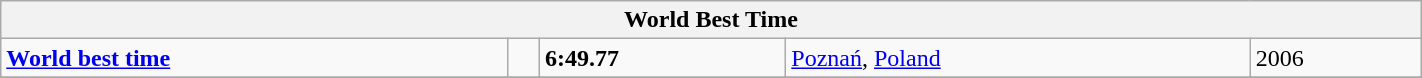<table class="wikitable" width=75%>
<tr>
<th colspan=5>World Best Time</th>
</tr>
<tr>
<td><strong><a href='#'>World best time</a></strong></td>
<td></td>
<td><strong>6:49.77</strong></td>
<td><a href='#'>Poznań</a>, <a href='#'>Poland</a></td>
<td>2006</td>
</tr>
<tr>
</tr>
</table>
